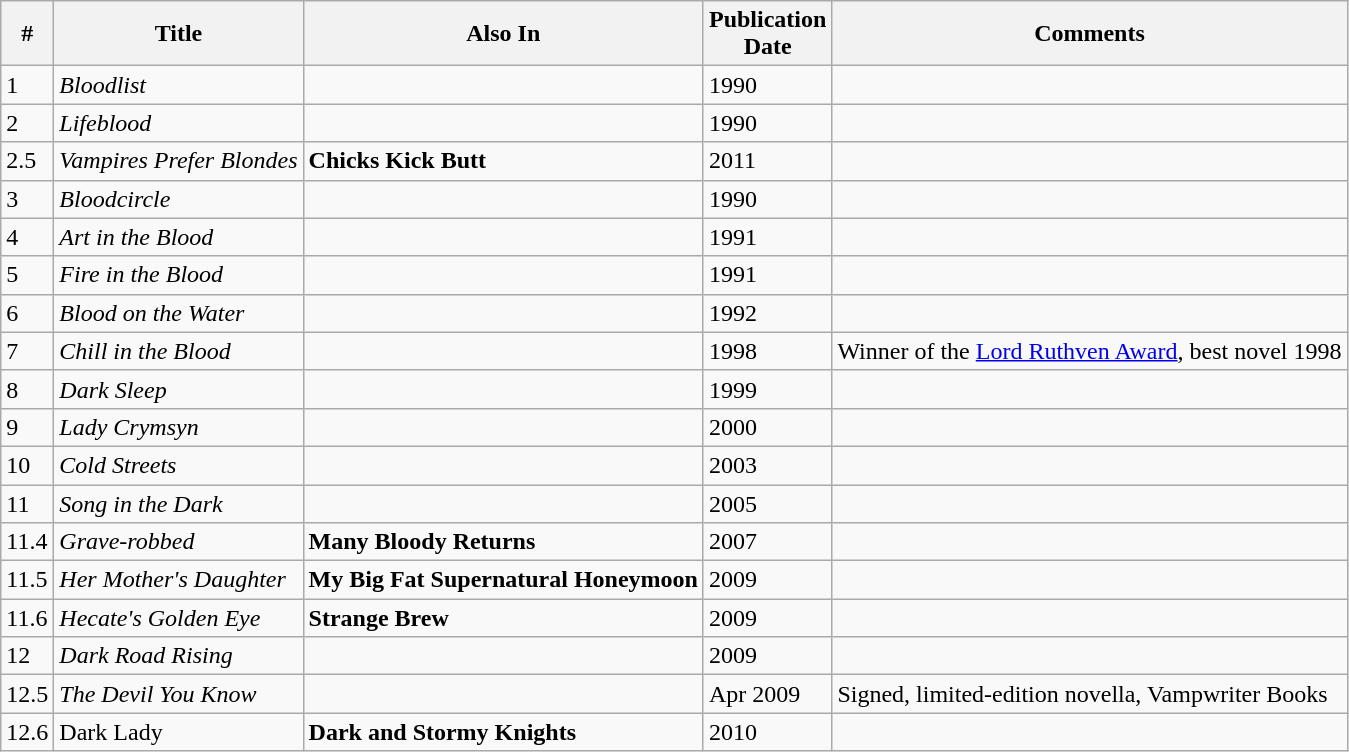<table class="wikitable">
<tr>
<th>#</th>
<th>Title</th>
<th>Also In</th>
<th>Publication<br>Date</th>
<th>Comments</th>
</tr>
<tr>
<td>1</td>
<td><em>Bloodlist</em></td>
<td></td>
<td>1990</td>
<td></td>
</tr>
<tr>
<td>2</td>
<td><em>Lifeblood</em></td>
<td></td>
<td>1990</td>
<td></td>
</tr>
<tr>
<td>2.5</td>
<td><em>Vampires Prefer Blondes</em></td>
<td><strong>Chicks Kick Butt</strong></td>
<td>2011</td>
<td></td>
</tr>
<tr>
<td>3</td>
<td><em>Bloodcircle</em></td>
<td></td>
<td>1990</td>
<td></td>
</tr>
<tr>
<td>4</td>
<td><em>Art in the Blood</em></td>
<td></td>
<td>1991</td>
<td></td>
</tr>
<tr>
<td>5</td>
<td><em>Fire in the Blood</em></td>
<td></td>
<td>1991</td>
<td></td>
</tr>
<tr>
<td>6</td>
<td><em>Blood on the Water</em></td>
<td></td>
<td>1992</td>
<td></td>
</tr>
<tr>
<td>7</td>
<td><em>Chill in the Blood</em></td>
<td></td>
<td>1998</td>
<td>Winner of the <a href='#'>Lord Ruthven Award</a>, best novel 1998</td>
</tr>
<tr>
<td>8</td>
<td><em>Dark Sleep</em></td>
<td></td>
<td>1999</td>
<td></td>
</tr>
<tr>
<td>9</td>
<td><em>Lady Crymsyn</em></td>
<td></td>
<td>2000</td>
<td></td>
</tr>
<tr>
<td>10</td>
<td><em>Cold Streets</em></td>
<td></td>
<td>2003</td>
<td></td>
</tr>
<tr>
<td>11</td>
<td><em>Song in the Dark</em></td>
<td></td>
<td>2005</td>
<td></td>
</tr>
<tr>
<td>11.4</td>
<td><em>Grave-robbed</em></td>
<td><strong>Many Bloody Returns</strong></td>
<td>2007</td>
<td></td>
</tr>
<tr>
<td>11.5</td>
<td><em>Her Mother's Daughter</em></td>
<td><strong>My Big Fat Supernatural Honeymoon</strong></td>
<td>2009</td>
<td></td>
</tr>
<tr>
<td>11.6</td>
<td><em>Hecate's Golden Eye</em></td>
<td><strong>Strange Brew</strong></td>
<td>2009</td>
<td></td>
</tr>
<tr>
<td>12</td>
<td><em>Dark Road Rising</em></td>
<td></td>
<td>2009</td>
<td></td>
</tr>
<tr>
<td>12.5</td>
<td><em>The Devil You Know</em></td>
<td></td>
<td>Apr 2009</td>
<td>Signed, limited-edition novella, Vampwriter Books</td>
</tr>
<tr>
<td>12.6</td>
<td>Dark Lady</td>
<td><strong>Dark and Stormy Knights</strong></td>
<td>2010</td>
<td></td>
</tr>
</table>
